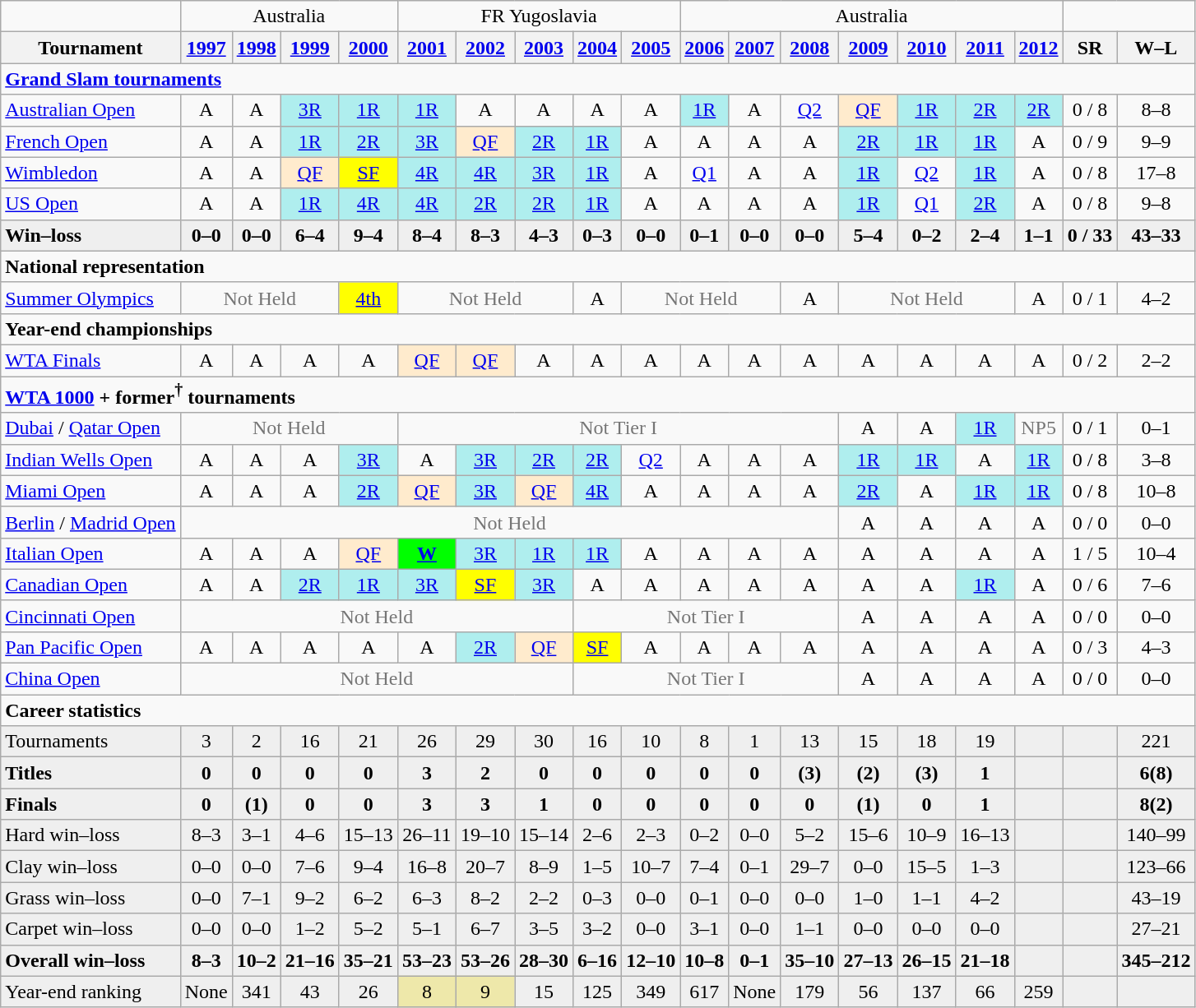<table class=wikitable style=text-align:center;>
<tr>
<td colspan="1"></td>
<td colspan="4">Australia</td>
<td colspan="5">FR Yugoslavia</td>
<td colspan="7">Australia</td>
<td colspan="2"></td>
</tr>
<tr>
<th>Tournament</th>
<th><a href='#'>1997</a></th>
<th><a href='#'>1998</a></th>
<th><a href='#'>1999</a></th>
<th><a href='#'>2000</a></th>
<th><a href='#'>2001</a></th>
<th><a href='#'>2002</a></th>
<th><a href='#'>2003</a></th>
<th><a href='#'>2004</a></th>
<th><a href='#'>2005</a></th>
<th><a href='#'>2006</a></th>
<th><a href='#'>2007</a></th>
<th><a href='#'>2008</a></th>
<th><a href='#'>2009</a></th>
<th><a href='#'>2010</a></th>
<th><a href='#'>2011</a></th>
<th><a href='#'>2012</a></th>
<th>SR</th>
<th>W–L</th>
</tr>
<tr>
<td colspan="19" style="text-align:left;"><strong><a href='#'>Grand Slam tournaments</a></strong></td>
</tr>
<tr>
<td align=left><a href='#'>Australian Open</a></td>
<td>A</td>
<td>A</td>
<td bgcolor=afeeee><a href='#'>3R</a></td>
<td bgcolor=afeeee><a href='#'>1R</a></td>
<td bgcolor=afeeee><a href='#'>1R</a></td>
<td>A</td>
<td>A</td>
<td>A</td>
<td>A</td>
<td bgcolor=afeeee><a href='#'>1R</a></td>
<td>A</td>
<td><a href='#'>Q2</a></td>
<td bgcolor=ffebcd><a href='#'>QF</a></td>
<td bgcolor=afeeee><a href='#'>1R</a></td>
<td bgcolor=afeeee><a href='#'>2R</a></td>
<td bgcolor=afeeee><a href='#'>2R</a></td>
<td>0 / 8</td>
<td>8–8</td>
</tr>
<tr>
<td align=left><a href='#'>French Open</a></td>
<td>A</td>
<td>A</td>
<td bgcolor=afeeee><a href='#'>1R</a></td>
<td bgcolor=afeeee><a href='#'>2R</a></td>
<td bgcolor=afeeee><a href='#'>3R</a></td>
<td bgcolor=ffebcd><a href='#'>QF</a></td>
<td bgcolor=afeeee><a href='#'>2R</a></td>
<td bgcolor=afeeee><a href='#'>1R</a></td>
<td>A</td>
<td>A</td>
<td>A</td>
<td>A</td>
<td bgcolor=afeeee><a href='#'>2R</a></td>
<td bgcolor=afeeee><a href='#'>1R</a></td>
<td bgcolor=afeeee><a href='#'>1R</a></td>
<td>A</td>
<td>0 / 9</td>
<td>9–9</td>
</tr>
<tr>
<td align=left><a href='#'>Wimbledon</a></td>
<td>A</td>
<td>A</td>
<td bgcolor=ffebcd><a href='#'>QF</a></td>
<td style="background:yellow;"><a href='#'>SF</a></td>
<td bgcolor=afeeee><a href='#'>4R</a></td>
<td bgcolor=afeeee><a href='#'>4R</a></td>
<td bgcolor=afeeee><a href='#'>3R</a></td>
<td bgcolor=afeeee><a href='#'>1R</a></td>
<td>A</td>
<td><a href='#'>Q1</a></td>
<td>A</td>
<td>A</td>
<td bgcolor=afeeee><a href='#'>1R</a></td>
<td><a href='#'>Q2</a></td>
<td bgcolor=afeeee><a href='#'>1R</a></td>
<td>A</td>
<td>0 / 8</td>
<td>17–8</td>
</tr>
<tr>
<td align=left><a href='#'>US Open</a></td>
<td>A</td>
<td>A</td>
<td bgcolor=afeeee><a href='#'>1R</a></td>
<td bgcolor=afeeee><a href='#'>4R</a></td>
<td bgcolor=afeeee><a href='#'>4R</a></td>
<td bgcolor=afeeee><a href='#'>2R</a></td>
<td bgcolor=afeeee><a href='#'>2R</a></td>
<td bgcolor=afeeee><a href='#'>1R</a></td>
<td>A</td>
<td>A</td>
<td>A</td>
<td>A</td>
<td bgcolor=afeeee><a href='#'>1R</a></td>
<td><a href='#'>Q1</a></td>
<td bgcolor=afeeee><a href='#'>2R</a></td>
<td>A</td>
<td>0 / 8</td>
<td>9–8</td>
</tr>
<tr style=background:#efefef;font-weight:bold>
<td style="text-align:left">Win–loss</td>
<td>0–0</td>
<td>0–0</td>
<td>6–4</td>
<td>9–4</td>
<td>8–4</td>
<td>8–3</td>
<td>4–3</td>
<td>0–3</td>
<td>0–0</td>
<td>0–1</td>
<td>0–0</td>
<td>0–0</td>
<td>5–4</td>
<td>0–2</td>
<td>2–4</td>
<td>1–1</td>
<td>0 / 33</td>
<td>43–33</td>
</tr>
<tr>
<td colspan="19" style="text-align:left;"><strong>National representation</strong></td>
</tr>
<tr>
<td align=left><a href='#'>Summer Olympics</a></td>
<td colspan=3 style=color:#767676>Not Held</td>
<td style="background:yellow;"><a href='#'>4th</a></td>
<td colspan=3 style=color:#767676>Not Held</td>
<td>A</td>
<td colspan=3 style=color:#767676>Not Held</td>
<td>A</td>
<td colspan=3 style=color:#767676>Not Held</td>
<td>A</td>
<td>0 / 1</td>
<td>4–2</td>
</tr>
<tr>
<td colspan="19" style="text-align:left;"><strong>Year-end championships</strong></td>
</tr>
<tr>
<td align=left><a href='#'>WTA Finals</a></td>
<td>A</td>
<td>A</td>
<td>A</td>
<td>A</td>
<td bgcolor=ffebcd><a href='#'>QF</a></td>
<td bgcolor=ffebcd><a href='#'>QF</a></td>
<td>A</td>
<td>A</td>
<td>A</td>
<td>A</td>
<td>A</td>
<td>A</td>
<td>A</td>
<td>A</td>
<td>A</td>
<td>A</td>
<td>0 / 2</td>
<td>2–2</td>
</tr>
<tr>
<td colspan="19" style="text-align:left;"><strong><a href='#'>WTA 1000</a> + former<sup>†</sup> tournaments</strong></td>
</tr>
<tr>
<td align="left"><a href='#'>Dubai</a> / <a href='#'>Qatar Open</a></td>
<td colspan="4" style="color:#767676">Not Held</td>
<td colspan="8" style="color:#767676">Not Tier I</td>
<td>A</td>
<td>A</td>
<td bgcolor="afeeee"><a href='#'>1R</a></td>
<td style="color:#767676">NP5</td>
<td>0 / 1</td>
<td>0–1</td>
</tr>
<tr>
<td align="left"><a href='#'>Indian Wells Open</a></td>
<td>A</td>
<td>A</td>
<td>A</td>
<td bgcolor="afeeee"><a href='#'>3R</a></td>
<td>A</td>
<td bgcolor="afeeee"><a href='#'>3R</a></td>
<td bgcolor="afeeee"><a href='#'>2R</a></td>
<td bgcolor="afeeee"><a href='#'>2R</a></td>
<td><a href='#'>Q2</a></td>
<td>A</td>
<td>A</td>
<td>A</td>
<td bgcolor="afeeee"><a href='#'>1R</a></td>
<td bgcolor="afeeee"><a href='#'>1R</a></td>
<td>A</td>
<td bgcolor="afeeee"><a href='#'>1R</a></td>
<td>0 / 8</td>
<td>3–8</td>
</tr>
<tr>
<td align="left"><a href='#'>Miami Open</a></td>
<td>A</td>
<td>A</td>
<td>A</td>
<td bgcolor="afeeee"><a href='#'>2R</a></td>
<td bgcolor="ffebcd"><a href='#'>QF</a></td>
<td bgcolor="afeeee"><a href='#'>3R</a></td>
<td bgcolor="ffebcd"><a href='#'>QF</a></td>
<td bgcolor="afeeee"><a href='#'>4R</a></td>
<td>A</td>
<td>A</td>
<td>A</td>
<td>A</td>
<td bgcolor="afeeee"><a href='#'>2R</a></td>
<td>A</td>
<td bgcolor="afeeee"><a href='#'>1R</a></td>
<td bgcolor="afeeee"><a href='#'>1R</a></td>
<td>0 / 8</td>
<td>10–8</td>
</tr>
<tr>
<td align="left"><a href='#'>Berlin</a> / <a href='#'>Madrid Open</a></td>
<td colspan="12" style="color:#767676">Not Held</td>
<td>A</td>
<td>A</td>
<td>A</td>
<td>A</td>
<td>0 / 0</td>
<td>0–0</td>
</tr>
<tr>
<td align="left"><a href='#'>Italian Open</a></td>
<td>A</td>
<td>A</td>
<td>A</td>
<td bgcolor="ffebcd"><a href='#'>QF</a></td>
<td style="background:#0f0;"><strong><a href='#'>W</a></strong></td>
<td bgcolor="afeeee"><a href='#'>3R</a></td>
<td bgcolor="afeeee"><a href='#'>1R</a></td>
<td bgcolor="afeeee"><a href='#'>1R</a></td>
<td>A</td>
<td>A</td>
<td>A</td>
<td>A</td>
<td>A</td>
<td>A</td>
<td>A</td>
<td>A</td>
<td>1 / 5</td>
<td>10–4</td>
</tr>
<tr>
<td align="left"><a href='#'>Canadian Open</a></td>
<td>A</td>
<td>A</td>
<td bgcolor="afeeee"><a href='#'>2R</a></td>
<td bgcolor="afeeee"><a href='#'>1R</a></td>
<td bgcolor="afeeee"><a href='#'>3R</a></td>
<td style="background:yellow;"><a href='#'>SF</a></td>
<td bgcolor="afeeee"><a href='#'>3R</a></td>
<td>A</td>
<td>A</td>
<td>A</td>
<td>A</td>
<td>A</td>
<td>A</td>
<td>A</td>
<td bgcolor="afeeee"><a href='#'>1R</a></td>
<td>A</td>
<td>0 / 6</td>
<td>7–6</td>
</tr>
<tr>
<td align=left><a href='#'>Cincinnati Open</a></td>
<td colspan=7 style=color:#767676>Not Held</td>
<td colspan=5 style=color:#767676>Not Tier I</td>
<td>A</td>
<td>A</td>
<td>A</td>
<td>A</td>
<td>0 / 0</td>
<td>0–0</td>
</tr>
<tr>
<td align="left"><a href='#'>Pan Pacific Open</a></td>
<td>A</td>
<td>A</td>
<td>A</td>
<td>A</td>
<td>A</td>
<td bgcolor="afeeee"><a href='#'>2R</a></td>
<td bgcolor="ffebcd"><a href='#'>QF</a></td>
<td style="background:yellow;"><a href='#'>SF</a></td>
<td>A</td>
<td>A</td>
<td>A</td>
<td>A</td>
<td>A</td>
<td>A</td>
<td>A</td>
<td>A</td>
<td>0 / 3</td>
<td>4–3</td>
</tr>
<tr>
<td align="left"><a href='#'>China Open</a></td>
<td colspan="7" style="color:#767676">Not Held</td>
<td colspan="5" style="color:#767676">Not Tier I</td>
<td>A</td>
<td>A</td>
<td>A</td>
<td>A</td>
<td>0 / 0</td>
<td>0–0</td>
</tr>
<tr>
<td colspan="19" style="text-align:left;"><strong>Career statistics</strong></td>
</tr>
<tr bgcolor=efefef>
<td align=left>Tournaments</td>
<td>3</td>
<td>2</td>
<td>16</td>
<td>21</td>
<td>26</td>
<td>29</td>
<td>30</td>
<td>16</td>
<td>10</td>
<td>8</td>
<td>1</td>
<td>13</td>
<td>15</td>
<td>18</td>
<td>19</td>
<td></td>
<td></td>
<td>221</td>
</tr>
<tr style=background:#efefef;font-weight:bold>
<td style="text-align:left">Titles</td>
<td>0</td>
<td>0</td>
<td>0</td>
<td>0</td>
<td>3</td>
<td>2</td>
<td>0</td>
<td>0</td>
<td>0</td>
<td>0</td>
<td>0</td>
<td>(3)</td>
<td>(2)</td>
<td>(3)</td>
<td>1</td>
<td></td>
<td></td>
<td>6(8)</td>
</tr>
<tr style=background:#efefef;font-weight:bold>
<td align="left">Finals</td>
<td>0</td>
<td>(1)</td>
<td>0</td>
<td>0</td>
<td>3</td>
<td>3</td>
<td>1</td>
<td>0</td>
<td>0</td>
<td>0</td>
<td>0</td>
<td>0</td>
<td>(1)</td>
<td>0</td>
<td>1</td>
<td></td>
<td></td>
<td>8(2)</td>
</tr>
<tr bgcolor=efefef>
<td align=left>Hard win–loss</td>
<td>8–3</td>
<td>3–1</td>
<td>4–6</td>
<td>15–13</td>
<td>26–11</td>
<td>19–10</td>
<td>15–14</td>
<td>2–6</td>
<td>2–3</td>
<td>0–2</td>
<td>0–0</td>
<td>5–2</td>
<td>15–6</td>
<td>10–9</td>
<td>16–13</td>
<td></td>
<td></td>
<td>140–99</td>
</tr>
<tr bgcolor=efefef>
<td align=left>Clay win–loss</td>
<td>0–0</td>
<td>0–0</td>
<td>7–6</td>
<td>9–4</td>
<td>16–8</td>
<td>20–7</td>
<td>8–9</td>
<td>1–5</td>
<td>10–7</td>
<td>7–4</td>
<td>0–1</td>
<td>29–7</td>
<td>0–0</td>
<td>15–5</td>
<td>1–3</td>
<td></td>
<td></td>
<td>123–66</td>
</tr>
<tr bgcolor=efefef>
<td align=left>Grass win–loss</td>
<td>0–0</td>
<td>7–1</td>
<td>9–2</td>
<td>6–2</td>
<td>6–3</td>
<td>8–2</td>
<td>2–2</td>
<td>0–3</td>
<td>0–0</td>
<td>0–1</td>
<td>0–0</td>
<td>0–0</td>
<td>1–0</td>
<td>1–1</td>
<td>4–2</td>
<td></td>
<td></td>
<td>43–19</td>
</tr>
<tr bgcolor=efefef>
<td align=left>Carpet win–loss</td>
<td>0–0</td>
<td>0–0</td>
<td>1–2</td>
<td>5–2</td>
<td>5–1</td>
<td>6–7</td>
<td>3–5</td>
<td>3–2</td>
<td>0–0</td>
<td>3–1</td>
<td>0–0</td>
<td>1–1</td>
<td>0–0</td>
<td>0–0</td>
<td>0–0</td>
<td></td>
<td></td>
<td>27–21</td>
</tr>
<tr style=background:#efefef;font-weight:bold>
<td style="text-align:left">Overall win–loss</td>
<td>8–3</td>
<td>10–2</td>
<td>21–16</td>
<td>35–21</td>
<td>53–23</td>
<td>53–26</td>
<td>28–30</td>
<td>6–16</td>
<td>12–10</td>
<td>10–8</td>
<td>0–1</td>
<td>35–10</td>
<td>27–13</td>
<td>26–15</td>
<td>21–18</td>
<td></td>
<td></td>
<td>345–212</td>
</tr>
<tr bgcolor=efefef>
<td align=left>Year-end ranking</td>
<td>None</td>
<td>341</td>
<td>43</td>
<td>26</td>
<td bgcolor=EEE8AA>8</td>
<td bgcolor=EEE8AA>9</td>
<td>15</td>
<td>125</td>
<td>349</td>
<td>617</td>
<td>None</td>
<td>179</td>
<td>56</td>
<td>137</td>
<td>66</td>
<td>259</td>
<td></td>
<td></td>
</tr>
</table>
